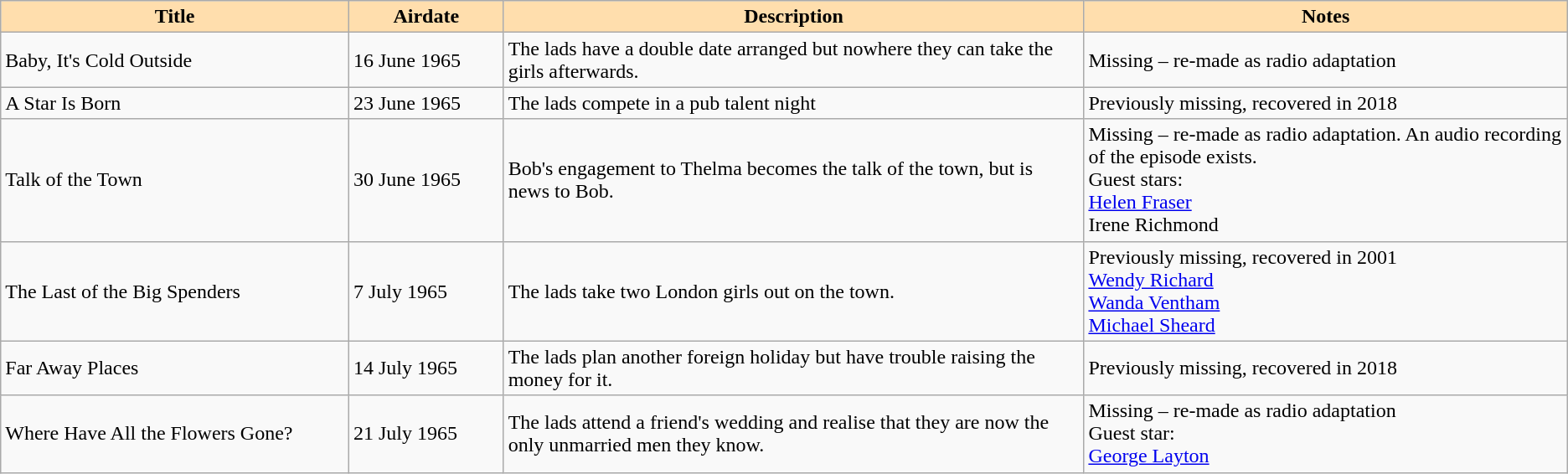<table class="wikitable" border=1>
<tr>
<th style="background:#ffdead" width=18%>Title</th>
<th style="background:#ffdead" width=8%>Airdate</th>
<th style="background:#ffdead" width=30%>Description</th>
<th style="background:#ffdead" width=25%>Notes</th>
</tr>
<tr>
<td>Baby, It's Cold Outside</td>
<td>16 June 1965</td>
<td>The lads have a double date arranged but nowhere they can take the girls afterwards.</td>
<td>Missing – re-made as radio adaptation</td>
</tr>
<tr>
<td>A Star Is Born</td>
<td>23 June 1965</td>
<td>The lads compete in a pub talent night</td>
<td>Previously missing, recovered in 2018</td>
</tr>
<tr>
<td>Talk of the Town</td>
<td>30 June 1965</td>
<td>Bob's engagement to Thelma becomes the talk of the town, but is news to Bob.</td>
<td>Missing – re-made as radio adaptation. An audio recording of the episode exists.<br>Guest stars:<br><a href='#'>Helen Fraser</a><br>Irene Richmond</td>
</tr>
<tr>
<td>The Last of the Big Spenders</td>
<td>7 July 1965</td>
<td>The lads take two London girls out on the town.</td>
<td>Previously missing, recovered in 2001<br><a href='#'>Wendy Richard</a><br><a href='#'>Wanda Ventham</a><br><a href='#'>Michael Sheard</a></td>
</tr>
<tr>
<td>Far Away Places</td>
<td>14 July 1965</td>
<td>The lads plan another foreign holiday but have trouble raising the money for it.</td>
<td>Previously missing, recovered in 2018</td>
</tr>
<tr>
<td>Where Have All the Flowers Gone?</td>
<td>21 July 1965</td>
<td>The lads attend a friend's wedding and realise that they are now the only unmarried men they know.</td>
<td>Missing – re-made as radio adaptation <br>Guest star:<br><a href='#'>George Layton</a></td>
</tr>
</table>
